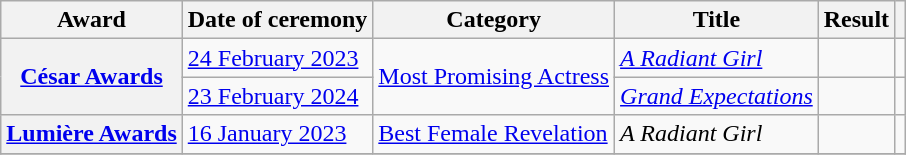<table class="wikitable sortable plainrowheaders">
<tr>
<th scope="col">Award</th>
<th scope="col">Date of ceremony</th>
<th scope="col">Category</th>
<th scope="col">Title</th>
<th scope="col">Result</th>
<th scope="col" class="unsortable"></th>
</tr>
<tr>
<th scope="row" rowspan="2"><a href='#'>César Awards</a></th>
<td><a href='#'>24 February 2023</a></td>
<td rowspan="2"><a href='#'>Most Promising Actress</a></td>
<td><em><a href='#'>A Radiant Girl</a></em></td>
<td></td>
<td align="center"></td>
</tr>
<tr>
<td><a href='#'>23 February 2024</a></td>
<td><em><a href='#'>Grand Expectations</a></em></td>
<td></td>
<td align="center"></td>
</tr>
<tr>
<th scope="row"><a href='#'>Lumière Awards</a></th>
<td><a href='#'>16 January 2023</a></td>
<td><a href='#'>Best Female Revelation</a></td>
<td><em>A Radiant Girl</em></td>
<td></td>
<td align="center"></td>
</tr>
<tr>
</tr>
</table>
